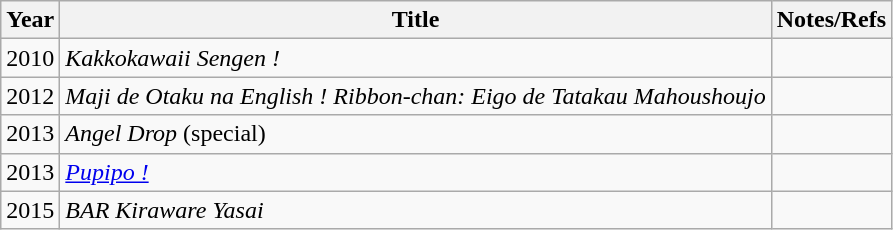<table class="wikitable">
<tr>
<th>Year</th>
<th>Title</th>
<th>Notes/Refs</th>
</tr>
<tr>
<td>2010</td>
<td><em>Kakkokawaii Sengen !</em></td>
<td></td>
</tr>
<tr>
<td>2012</td>
<td><em>Maji de Otaku na English ! Ribbon-chan: Eigo de Tatakau Mahoushoujo</em></td>
<td></td>
</tr>
<tr>
<td>2013</td>
<td><em>Angel Drop</em> (special)</td>
<td></td>
</tr>
<tr>
<td>2013</td>
<td><em><a href='#'>Pupipo !</a></em></td>
<td></td>
</tr>
<tr>
<td>2015</td>
<td><em>BAR Kiraware Yasai</em></td>
<td></td>
</tr>
</table>
